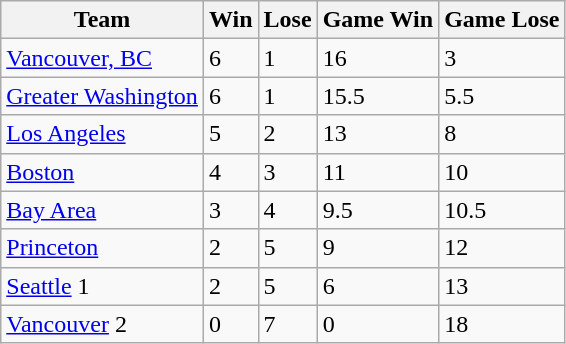<table class="wikitable">
<tr>
<th>Team</th>
<th>Win</th>
<th>Lose</th>
<th>Game Win</th>
<th>Game Lose</th>
</tr>
<tr>
<td><a href='#'>Vancouver, BC</a></td>
<td>6</td>
<td>1</td>
<td>16</td>
<td>3</td>
</tr>
<tr>
<td><a href='#'>Greater Washington</a></td>
<td>6</td>
<td>1</td>
<td>15.5</td>
<td>5.5</td>
</tr>
<tr>
<td><a href='#'>Los Angeles</a></td>
<td>5</td>
<td>2</td>
<td>13</td>
<td>8</td>
</tr>
<tr>
<td><a href='#'>Boston</a></td>
<td>4</td>
<td>3</td>
<td>11</td>
<td>10</td>
</tr>
<tr>
<td><a href='#'>Bay Area</a></td>
<td>3</td>
<td>4</td>
<td>9.5</td>
<td>10.5</td>
</tr>
<tr>
<td><a href='#'>Princeton</a></td>
<td>2</td>
<td>5</td>
<td>9</td>
<td>12</td>
</tr>
<tr>
<td><a href='#'>Seattle</a> 1</td>
<td>2</td>
<td>5</td>
<td>6</td>
<td>13</td>
</tr>
<tr>
<td><a href='#'>Vancouver</a> 2</td>
<td>0</td>
<td>7</td>
<td>0</td>
<td>18</td>
</tr>
</table>
